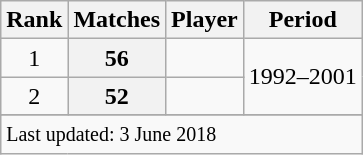<table class="wikitable plainrowheaders sortable">
<tr>
<th scope=col>Rank</th>
<th scope=col>Matches</th>
<th scope=col>Player</th>
<th scope=col>Period</th>
</tr>
<tr>
<td align=center>1</td>
<th scope=row style=text-align:center;>56</th>
<td></td>
<td rowspan=2>1992–2001</td>
</tr>
<tr>
<td align=center>2</td>
<th scope=row style=text-align:center;>52</th>
<td></td>
</tr>
<tr>
</tr>
<tr class=sortbottom>
<td colspan=4><small>Last updated: 3 June 2018</small></td>
</tr>
</table>
